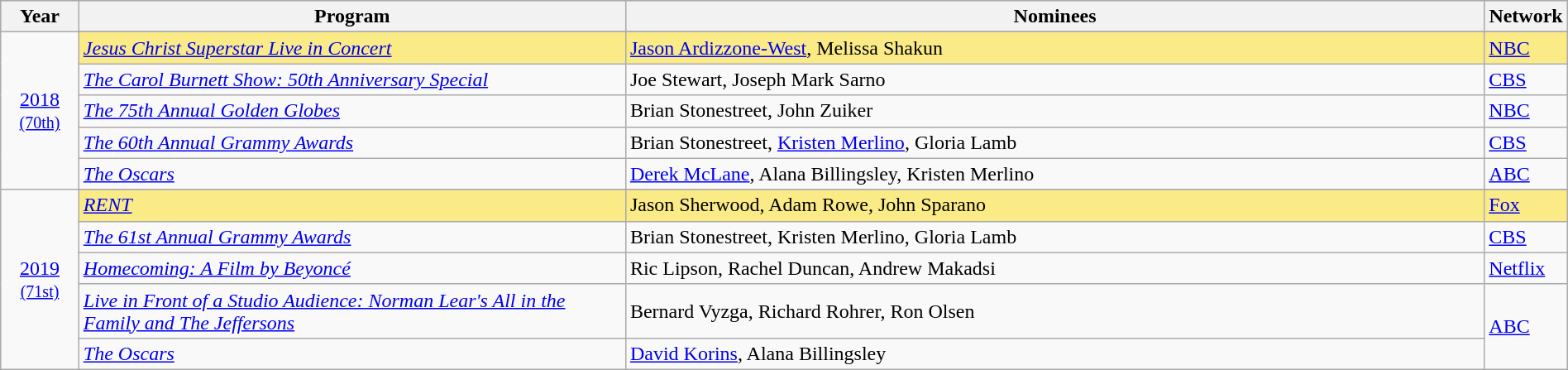<table class="wikitable" style="width:100%">
<tr bgcolor="#bebebe">
<th width="5%">Year</th>
<th width="35%">Program</th>
<th width="55%">Nominees</th>
<th width="5%">Network</th>
</tr>
<tr>
<td rowspan=6 style="text-align:center"><a href='#'>2018</a><br><small><a href='#'>(70th)</a></small><br></td>
</tr>
<tr style="background:#FAEB86">
<td><em><a href='#'>Jesus Christ Superstar Live in Concert</a></em></td>
<td><a href='#'>Jason Ardizzone-West</a>, Melissa Shakun</td>
<td><a href='#'>NBC</a></td>
</tr>
<tr>
<td><em><a href='#'>The Carol Burnett Show: 50th Anniversary Special</a></em></td>
<td>Joe Stewart, Joseph Mark Sarno</td>
<td><a href='#'>CBS</a></td>
</tr>
<tr>
<td><em><a href='#'>The 75th Annual Golden Globes</a></em></td>
<td>Brian Stonestreet, John Zuiker</td>
<td><a href='#'>NBC</a></td>
</tr>
<tr>
<td><em><a href='#'>The 60th Annual Grammy Awards</a></em></td>
<td>Brian Stonestreet, <a href='#'>Kristen Merlino</a>, Gloria Lamb</td>
<td><a href='#'>CBS</a></td>
</tr>
<tr>
<td><em><a href='#'>The Oscars</a></em></td>
<td><a href='#'>Derek McLane</a>, Alana Billingsley, Kristen Merlino</td>
<td><a href='#'>ABC</a></td>
</tr>
<tr>
<td rowspan=6 style="text-align:center"><a href='#'>2019</a><br><small><a href='#'>(71st)</a></small><br></td>
</tr>
<tr style="background:#FAEB86">
<td><em><a href='#'>RENT</a></em></td>
<td>Jason Sherwood, Adam Rowe, John Sparano</td>
<td><a href='#'>Fox</a></td>
</tr>
<tr>
<td><em><a href='#'>The 61st Annual Grammy Awards</a></em></td>
<td>Brian Stonestreet, Kristen Merlino, Gloria Lamb</td>
<td><a href='#'>CBS</a></td>
</tr>
<tr>
<td><em><a href='#'>Homecoming: A Film by Beyoncé</a></em></td>
<td>Ric Lipson, Rachel Duncan, Andrew Makadsi</td>
<td><a href='#'>Netflix</a></td>
</tr>
<tr>
<td><em><a href='#'>Live in Front of a Studio Audience: Norman Lear's All in the Family and The Jeffersons</a></em></td>
<td>Bernard Vyzga, Richard Rohrer, Ron Olsen</td>
<td rowspan="2"><a href='#'>ABC</a></td>
</tr>
<tr>
<td><em><a href='#'>The Oscars</a></em></td>
<td><a href='#'>David Korins</a>, Alana Billingsley</td>
</tr>
</table>
